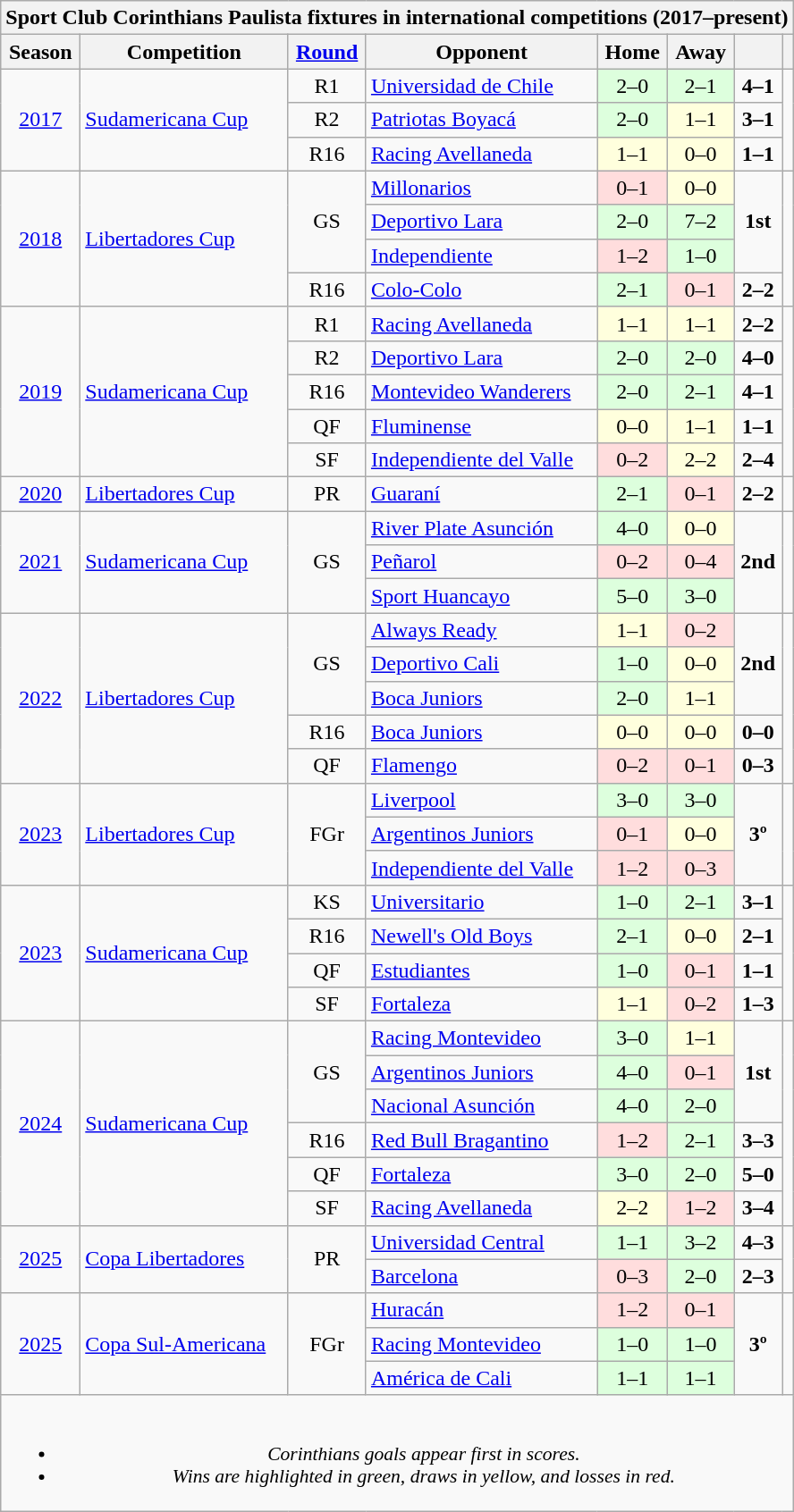<table class="wikitable collapsible collapsed" style="text-align: center;">
<tr>
<th colspan=8>Sport Club Corinthians Paulista fixtures in international competitions (2017–present)</th>
</tr>
<tr>
<th scope=col>Season</th>
<th scope=col>Competition</th>
<th scope=col><a href='#'>Round</a></th>
<th scope=col>Opponent</th>
<th scope=col>Home</th>
<th scope=col>Away</th>
<th scope=col></th>
<th scope=col></th>
</tr>
<tr>
<td rowspan=3><a href='#'>2017</a></td>
<td rowspan="3" style="text-align:left;"><a href='#'>Sudamericana Cup</a></td>
<td>R1</td>
<td align=left> <a href='#'>Universidad de Chile</a></td>
<td style="background:#dfd;">2–0</td>
<td style="background:#dfd;">2–1</td>
<td><strong>4–1</strong></td>
<td rowspan=3></td>
</tr>
<tr>
<td>R2</td>
<td align=left> <a href='#'>Patriotas Boyacá</a></td>
<td style="background:#dfd;">2–0</td>
<td style="background:#ffd;">1–1</td>
<td><strong>3–1</strong></td>
</tr>
<tr>
<td>R16</td>
<td align=left> <a href='#'>Racing Avellaneda</a></td>
<td style="background:#ffd;">1–1</td>
<td style="background:#ffd;">0–0</td>
<td><strong>1–1</strong></td>
</tr>
<tr>
<td rowspan=4><a href='#'>2018</a></td>
<td rowspan="4" style="text-align:left;"><a href='#'>Libertadores Cup</a></td>
<td rowspan=3>GS</td>
<td align=left> <a href='#'>Millonarios</a></td>
<td style="background:#fdd;">0–1</td>
<td style="background:#ffd;">0–0</td>
<td rowspan=3><strong>1st</strong></td>
<td rowspan=4></td>
</tr>
<tr>
<td align=left> <a href='#'>Deportivo Lara</a></td>
<td style="background:#dfd;">2–0</td>
<td style="background:#dfd;">7–2</td>
</tr>
<tr>
<td align=left> <a href='#'>Independiente</a></td>
<td style="background:#fdd;">1–2</td>
<td style="background:#dfd;">1–0</td>
</tr>
<tr>
<td>R16</td>
<td align=left> <a href='#'>Colo-Colo</a></td>
<td style="background:#dfd;">2–1</td>
<td style="background:#fdd;">0–1</td>
<td><strong>2–2</strong></td>
</tr>
<tr>
<td rowspan=5><a href='#'>2019</a></td>
<td rowspan="5" style="text-align:left;"><a href='#'>Sudamericana Cup</a></td>
<td>R1</td>
<td align=left> <a href='#'>Racing Avellaneda</a></td>
<td style="background:#ffd;">1–1</td>
<td style="background:#ffd;">1–1</td>
<td><strong>2–2</strong> </td>
<td rowspan=5></td>
</tr>
<tr>
<td>R2</td>
<td align=left> <a href='#'>Deportivo Lara</a></td>
<td style="background:#dfd;">2–0</td>
<td style="background:#dfd;">2–0</td>
<td><strong>4–0</strong></td>
</tr>
<tr>
<td>R16</td>
<td align=left> <a href='#'>Montevideo Wanderers</a></td>
<td style="background:#dfd;">2–0</td>
<td style="background:#dfd;">2–1</td>
<td><strong>4–1</strong></td>
</tr>
<tr>
<td>QF</td>
<td align=left> <a href='#'>Fluminense</a></td>
<td style="background:#ffd;">0–0</td>
<td style="background:#ffd;">1–1</td>
<td><strong>1–1</strong></td>
</tr>
<tr>
<td>SF</td>
<td align=left> <a href='#'>Independiente del Valle</a></td>
<td style="background:#fdd;">0–2</td>
<td style="background:#ffd;">2–2</td>
<td><strong>2–4</strong></td>
</tr>
<tr>
<td rowspan=1><a href='#'>2020</a></td>
<td rowspan="1" style="text-align:left;"><a href='#'>Libertadores Cup</a></td>
<td>PR</td>
<td align=left> <a href='#'>Guaraní</a></td>
<td style="background:#dfd;">2–1</td>
<td style="background:#fdd;">0–1</td>
<td><strong>2–2</strong></td>
<td rowspan=1></td>
</tr>
<tr>
<td rowspan=3><a href='#'>2021</a></td>
<td rowspan="3" style="text-align:left;"><a href='#'>Sudamericana Cup</a></td>
<td rowspan=3>GS</td>
<td align=left> <a href='#'>River Plate Asunción</a></td>
<td style="background:#dfd;">4–0</td>
<td style="background:#ffd;">0–0</td>
<td rowspan=3><strong>2nd</strong></td>
<td rowspan=3></td>
</tr>
<tr>
<td align=left> <a href='#'>Peñarol</a></td>
<td style="background:#fdd;">0–2</td>
<td style="background:#fdd;">0–4</td>
</tr>
<tr>
<td align=left> <a href='#'>Sport Huancayo</a></td>
<td style="background:#dfd;">5–0</td>
<td style="background:#dfd;">3–0</td>
</tr>
<tr>
<td rowspan=5><a href='#'>2022</a></td>
<td rowspan="5" style="text-align:left;"><a href='#'>Libertadores Cup</a></td>
<td rowspan=3>GS</td>
<td align=left> <a href='#'>Always Ready</a></td>
<td style="background:#ffd;">1–1</td>
<td style="background:#fdd;">0–2</td>
<td rowspan=3><strong>2nd</strong></td>
<td rowspan=5></td>
</tr>
<tr>
<td align=left> <a href='#'>Deportivo Cali</a></td>
<td style="background:#dfd;">1–0</td>
<td style="background:#ffd;">0–0</td>
</tr>
<tr>
<td align=left> <a href='#'>Boca Juniors</a></td>
<td style="background:#dfd;">2–0</td>
<td style="background:#ffd;">1–1</td>
</tr>
<tr>
<td>R16</td>
<td align=left> <a href='#'>Boca Juniors</a></td>
<td style="background:#ffd;">0–0</td>
<td style="background:#ffd;">0–0</td>
<td><strong>0–0</strong> </td>
</tr>
<tr>
<td>QF</td>
<td align=left> <a href='#'>Flamengo</a></td>
<td style="background:#fdd;">0–2</td>
<td style="background:#fdd;">0–1</td>
<td><strong>0–3</strong></td>
</tr>
<tr>
<td rowspan=3><a href='#'>2023</a></td>
<td rowspan="3" style="text-align:left;"><a href='#'>Libertadores Cup</a></td>
<td rowspan=3>FGr</td>
<td align=left> <a href='#'>Liverpool</a></td>
<td style="background:#dfd;">3–0</td>
<td style="background:#dfd;">3–0</td>
<td rowspan=3><strong>3º</strong></td>
<td rowspan=3></td>
</tr>
<tr>
<td align=left> <a href='#'>Argentinos Juniors</a></td>
<td style="background:#fdd;">0–1</td>
<td style="background:#ffd;">0–0</td>
</tr>
<tr>
<td align=left> <a href='#'>Independiente del Valle</a></td>
<td style="background:#fdd;">1–2</td>
<td style="background:#fdd;">0–3</td>
</tr>
<tr>
<td rowspan=4><a href='#'>2023</a></td>
<td rowspan="4" style="text-align:left;"><a href='#'>Sudamericana Cup</a></td>
<td>KS</td>
<td align=left> <a href='#'>Universitario</a></td>
<td style="background:#dfd;">1–0</td>
<td style="background:#dfd;">2–1</td>
<td><strong>3–1</strong></td>
<td rowspan=4></td>
</tr>
<tr>
<td>R16</td>
<td align=left> <a href='#'>Newell's Old Boys</a></td>
<td style="background:#dfd;">2–1</td>
<td style="background:#ffd;">0–0</td>
<td><strong>2–1</strong></td>
</tr>
<tr>
<td>QF</td>
<td align=left> <a href='#'>Estudiantes</a></td>
<td style="background:#dfd;">1–0</td>
<td style="background:#fdd;">0–1</td>
<td><strong>1–1</strong> </td>
</tr>
<tr>
<td>SF</td>
<td align=left> <a href='#'>Fortaleza</a></td>
<td style="background:#ffd;">1–1</td>
<td style="background:#fdd;">0–2</td>
<td><strong>1–3</strong></td>
</tr>
<tr>
<td rowspan=6><a href='#'>2024</a></td>
<td rowspan="6" style="text-align:left;"><a href='#'>Sudamericana Cup</a></td>
<td rowspan=3>GS</td>
<td align=left> <a href='#'>Racing Montevideo</a></td>
<td style="background:#dfd;">3–0</td>
<td style="background:#ffd;">1–1</td>
<td rowspan=3><strong>1st</strong></td>
<td rowspan=6></td>
</tr>
<tr>
<td align=left> <a href='#'>Argentinos Juniors</a></td>
<td style="background:#dfd;">4–0</td>
<td style="background:#fdd;">0–1</td>
</tr>
<tr>
<td align=left> <a href='#'>Nacional Asunción</a></td>
<td style="background:#dfd;">4–0</td>
<td style="background:#dfd;">2–0</td>
</tr>
<tr>
<td>R16</td>
<td align=left> <a href='#'>Red Bull Bragantino</a></td>
<td style="background:#fdd;">1–2</td>
<td style="background:#dfd;">2–1</td>
<td><strong>3–3</strong> </td>
</tr>
<tr>
<td>QF</td>
<td align=left> <a href='#'>Fortaleza</a></td>
<td style="background:#dfd;">3–0</td>
<td style="background:#dfd;">2–0</td>
<td><strong>5–0</strong></td>
</tr>
<tr>
<td>SF</td>
<td align=left> <a href='#'>Racing Avellaneda</a></td>
<td style="background:#ffd;">2–2</td>
<td style="background:#fdd;">1–2</td>
<td><strong>3–4</strong></td>
</tr>
<tr>
<td rowspan="2"><a href='#'>2025</a></td>
<td rowspan="2" style="text-align:left;"><a href='#'>Copa Libertadores</a></td>
<td rowspan="2">PR</td>
<td align=left> <a href='#'>Universidad Central</a></td>
<td style="background:#dfd;">1–1</td>
<td style="background:#dfd;">3–2</td>
<td><strong>4–3</strong></td>
<td rowspan="2"></td>
</tr>
<tr>
<td align="left"> <a href='#'>Barcelona</a></td>
<td style="background:#fdd;">0–3</td>
<td style="background:#dfd;">2–0</td>
<td><strong>2–3</strong></td>
</tr>
<tr>
<td rowspan="3"><a href='#'>2025</a></td>
<td rowspan="3" style="text-align:left;"><a href='#'>Copa Sul-Americana</a></td>
<td rowspan="3">FGr</td>
<td align="left"> <a href='#'>Huracán</a></td>
<td style="background:#fdd;">1–2</td>
<td style="background:#fdd;">0–1</td>
<td rowspan="3"><strong>3º</strong></td>
<td rowspan="3"></td>
</tr>
<tr>
<td align="left"> <a href='#'>Racing Montevideo</a></td>
<td style="background:#dfd;">1–0</td>
<td style="background:#dfd;">1–0</td>
</tr>
<tr>
<td align="left"> <a href='#'>América de Cali</a></td>
<td style="background:#dfd;">1–1</td>
<td style="background:#dfd;">1–1</td>
</tr>
<tr>
<td colspan=8 style="font-style:italic; font-size:90%"><br><ul><li>Corinthians goals appear first in scores.</li><li>Wins are highlighted in green, draws in yellow, and losses in red.</li></ul></td>
</tr>
</table>
